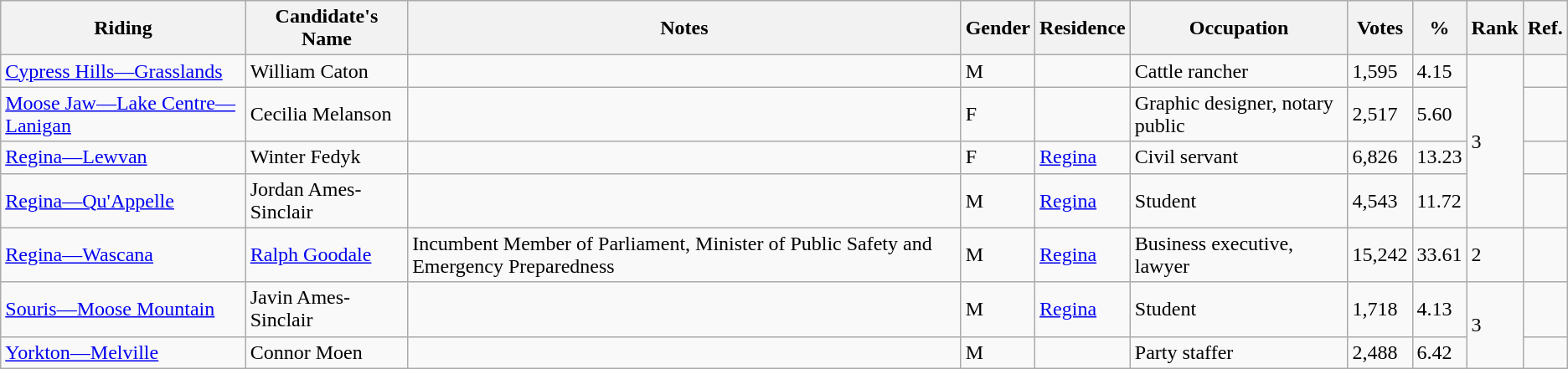<table class="wikitable sortable">
<tr>
<th>Riding</th>
<th>Candidate's Name</th>
<th>Notes</th>
<th>Gender</th>
<th>Residence</th>
<th>Occupation</th>
<th>Votes</th>
<th>%</th>
<th>Rank</th>
<th>Ref.</th>
</tr>
<tr>
<td><a href='#'>Cypress Hills—Grasslands</a></td>
<td>William Caton</td>
<td></td>
<td>M</td>
<td></td>
<td>Cattle rancher</td>
<td>1,595</td>
<td>4.15</td>
<td rowspan="4">3</td>
<td></td>
</tr>
<tr>
<td><a href='#'>Moose Jaw—Lake Centre—Lanigan</a></td>
<td>Cecilia Melanson</td>
<td></td>
<td>F</td>
<td></td>
<td>Graphic designer, notary public</td>
<td>2,517</td>
<td>5.60</td>
<td></td>
</tr>
<tr>
<td><a href='#'>Regina—Lewvan</a></td>
<td>Winter Fedyk</td>
<td></td>
<td>F</td>
<td><a href='#'>Regina</a></td>
<td>Civil servant</td>
<td>6,826</td>
<td>13.23</td>
<td></td>
</tr>
<tr>
<td><a href='#'>Regina—Qu'Appelle</a></td>
<td>Jordan Ames-Sinclair</td>
<td></td>
<td>M</td>
<td><a href='#'>Regina</a></td>
<td>Student</td>
<td>4,543</td>
<td>11.72</td>
<td></td>
</tr>
<tr>
<td><a href='#'>Regina—Wascana</a></td>
<td><a href='#'>Ralph Goodale</a></td>
<td>Incumbent Member of Parliament, Minister of Public Safety and Emergency Preparedness</td>
<td>M</td>
<td><a href='#'>Regina</a></td>
<td>Business executive, lawyer</td>
<td>15,242</td>
<td>33.61</td>
<td>2</td>
<td></td>
</tr>
<tr>
<td><a href='#'>Souris—Moose Mountain</a></td>
<td>Javin Ames-Sinclair</td>
<td></td>
<td>M</td>
<td><a href='#'>Regina</a></td>
<td>Student</td>
<td>1,718</td>
<td>4.13</td>
<td rowspan="2">3</td>
<td></td>
</tr>
<tr>
<td><a href='#'>Yorkton—Melville</a></td>
<td>Connor Moen</td>
<td></td>
<td>M</td>
<td></td>
<td>Party staffer</td>
<td>2,488</td>
<td>6.42</td>
<td></td>
</tr>
</table>
